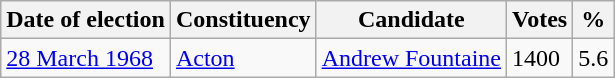<table class="wikitable">
<tr>
<th>Date of election</th>
<th>Constituency</th>
<th>Candidate</th>
<th>Votes</th>
<th>%</th>
</tr>
<tr>
<td><a href='#'>28 March 1968</a></td>
<td><a href='#'>Acton</a></td>
<td><a href='#'>Andrew Fountaine</a></td>
<td>1400</td>
<td>5.6</td>
</tr>
</table>
